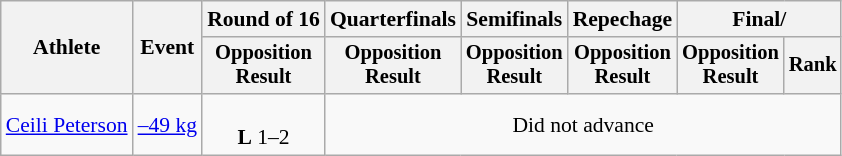<table class=wikitable style=font-size:90%;text-align:center>
<tr>
<th rowspan=2>Athlete</th>
<th rowspan=2>Event</th>
<th>Round of 16</th>
<th>Quarterfinals</th>
<th>Semifinals</th>
<th>Repechage</th>
<th colspan=2>Final/ </th>
</tr>
<tr style=font-size:95%>
<th>Opposition<br>Result</th>
<th>Opposition<br>Result</th>
<th>Opposition<br>Result</th>
<th>Opposition<br>Result</th>
<th>Opposition<br>Result</th>
<th>Rank</th>
</tr>
<tr align=center>
<td align=left><a href='#'>Ceili Peterson</a></td>
<td align=left><a href='#'>–49 kg</a></td>
<td><br><strong>L</strong> 1–2</td>
<td colspan=5>Did not advance</td>
</tr>
</table>
